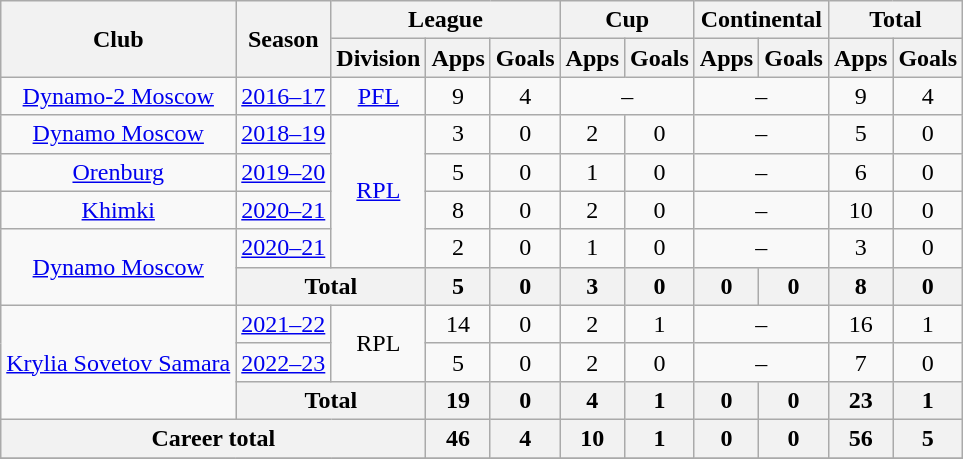<table class="wikitable" style="text-align: center;">
<tr>
<th rowspan=2>Club</th>
<th rowspan=2>Season</th>
<th colspan=3>League</th>
<th colspan=2>Cup</th>
<th colspan=2>Continental</th>
<th colspan=2>Total</th>
</tr>
<tr>
<th>Division</th>
<th>Apps</th>
<th>Goals</th>
<th>Apps</th>
<th>Goals</th>
<th>Apps</th>
<th>Goals</th>
<th>Apps</th>
<th>Goals</th>
</tr>
<tr>
<td><a href='#'>Dynamo-2 Moscow</a></td>
<td><a href='#'>2016–17</a></td>
<td><a href='#'>PFL</a></td>
<td>9</td>
<td>4</td>
<td colspan=2>–</td>
<td colspan=2>–</td>
<td>9</td>
<td>4</td>
</tr>
<tr>
<td><a href='#'>Dynamo Moscow</a></td>
<td><a href='#'>2018–19</a></td>
<td rowspan=4><a href='#'>RPL</a></td>
<td>3</td>
<td>0</td>
<td>2</td>
<td>0</td>
<td colspan=2>–</td>
<td>5</td>
<td>0</td>
</tr>
<tr>
<td><a href='#'>Orenburg</a></td>
<td><a href='#'>2019–20</a></td>
<td>5</td>
<td>0</td>
<td>1</td>
<td>0</td>
<td colspan=2>–</td>
<td>6</td>
<td>0</td>
</tr>
<tr>
<td><a href='#'>Khimki</a></td>
<td><a href='#'>2020–21</a></td>
<td>8</td>
<td>0</td>
<td>2</td>
<td>0</td>
<td colspan=2>–</td>
<td>10</td>
<td>0</td>
</tr>
<tr>
<td rowspan=2><a href='#'>Dynamo Moscow</a></td>
<td><a href='#'>2020–21</a></td>
<td>2</td>
<td>0</td>
<td>1</td>
<td>0</td>
<td colspan=2>–</td>
<td>3</td>
<td>0</td>
</tr>
<tr>
<th colspan=2>Total</th>
<th>5</th>
<th>0</th>
<th>3</th>
<th>0</th>
<th>0</th>
<th>0</th>
<th>8</th>
<th>0</th>
</tr>
<tr>
<td rowspan="3"><a href='#'>Krylia Sovetov Samara</a></td>
<td><a href='#'>2021–22</a></td>
<td rowspan="2">RPL</td>
<td>14</td>
<td>0</td>
<td>2</td>
<td>1</td>
<td colspan=2>–</td>
<td>16</td>
<td>1</td>
</tr>
<tr>
<td><a href='#'>2022–23</a></td>
<td>5</td>
<td>0</td>
<td>2</td>
<td>0</td>
<td colspan=2>–</td>
<td>7</td>
<td>0</td>
</tr>
<tr>
<th colspan=2>Total</th>
<th>19</th>
<th>0</th>
<th>4</th>
<th>1</th>
<th>0</th>
<th>0</th>
<th>23</th>
<th>1</th>
</tr>
<tr>
<th colspan=3>Career total</th>
<th>46</th>
<th>4</th>
<th>10</th>
<th>1</th>
<th>0</th>
<th>0</th>
<th>56</th>
<th>5</th>
</tr>
<tr>
</tr>
</table>
